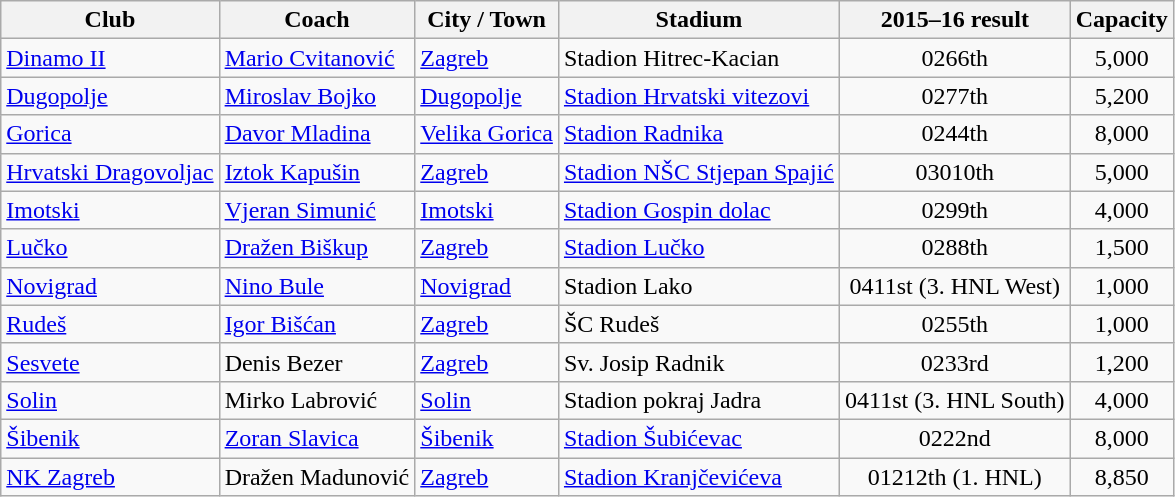<table class="wikitable sortable">
<tr>
<th>Club</th>
<th>Coach</th>
<th>City / Town</th>
<th>Stadium</th>
<th>2015–16 result</th>
<th>Capacity</th>
</tr>
<tr>
<td><a href='#'>Dinamo II</a></td>
<td><a href='#'>Mario Cvitanović</a></td>
<td><a href='#'>Zagreb</a></td>
<td>Stadion Hitrec-Kacian</td>
<td style="text-align:center;"><span>026</span>6th</td>
<td align="center">5,000</td>
</tr>
<tr>
<td><a href='#'>Dugopolje</a></td>
<td><a href='#'>Miroslav Bojko</a></td>
<td><a href='#'>Dugopolje</a></td>
<td><a href='#'>Stadion Hrvatski vitezovi</a></td>
<td style="text-align:center;"><span>027</span>7th</td>
<td align="center">5,200</td>
</tr>
<tr>
<td><a href='#'>Gorica</a></td>
<td><a href='#'>Davor Mladina</a></td>
<td><a href='#'>Velika Gorica</a></td>
<td><a href='#'>Stadion Radnika</a></td>
<td style="text-align:center;"><span>024</span>4th</td>
<td align="center">8,000</td>
</tr>
<tr>
<td><a href='#'>Hrvatski Dragovoljac</a></td>
<td><a href='#'>Iztok Kapušin</a></td>
<td><a href='#'>Zagreb</a></td>
<td><a href='#'>Stadion NŠC Stjepan Spajić</a></td>
<td style="text-align:center;"><span>030</span>10th</td>
<td align="center">5,000</td>
</tr>
<tr>
<td><a href='#'>Imotski</a></td>
<td><a href='#'>Vjeran Simunić</a></td>
<td><a href='#'>Imotski</a></td>
<td><a href='#'>Stadion Gospin dolac</a></td>
<td style="text-align:center;"><span>029</span>9th</td>
<td align="center">4,000</td>
</tr>
<tr>
<td><a href='#'>Lučko</a></td>
<td><a href='#'>Dražen Biškup</a></td>
<td><a href='#'>Zagreb</a></td>
<td><a href='#'>Stadion Lučko</a></td>
<td style="text-align:center;"><span>028</span>8th</td>
<td align="center">1,500</td>
</tr>
<tr>
<td><a href='#'>Novigrad</a></td>
<td><a href='#'>Nino Bule</a></td>
<td><a href='#'>Novigrad</a></td>
<td>Stadion Lako</td>
<td style="text-align:center;"><span>041</span>1st (3. HNL West)</td>
<td align="center">1,000</td>
</tr>
<tr>
<td><a href='#'>Rudeš</a></td>
<td><a href='#'>Igor Bišćan</a></td>
<td><a href='#'>Zagreb</a></td>
<td>ŠC Rudeš</td>
<td style="text-align:center;"><span>025</span>5th</td>
<td align="center">1,000</td>
</tr>
<tr>
<td><a href='#'>Sesvete</a></td>
<td>Denis Bezer</td>
<td><a href='#'>Zagreb</a></td>
<td>Sv. Josip Radnik</td>
<td style="text-align:center;"><span>023</span>3rd</td>
<td align="center">1,200</td>
</tr>
<tr>
<td><a href='#'>Solin</a></td>
<td>Mirko Labrović</td>
<td><a href='#'>Solin</a></td>
<td>Stadion pokraj Jadra</td>
<td style="text-align:center;"><span>041</span>1st (3. HNL South)</td>
<td align="center">4,000</td>
</tr>
<tr>
<td><a href='#'>Šibenik</a></td>
<td><a href='#'>Zoran Slavica</a></td>
<td><a href='#'>Šibenik</a></td>
<td><a href='#'>Stadion Šubićevac</a></td>
<td style="text-align:center;"><span>022</span>2nd</td>
<td align="center">8,000</td>
</tr>
<tr>
<td><a href='#'>NK Zagreb</a></td>
<td>Dražen Madunović</td>
<td><a href='#'>Zagreb</a></td>
<td><a href='#'>Stadion Kranjčevićeva</a></td>
<td style="text-align:center;"><span>012</span>12th (1. HNL)</td>
<td align="center">8,850</td>
</tr>
</table>
